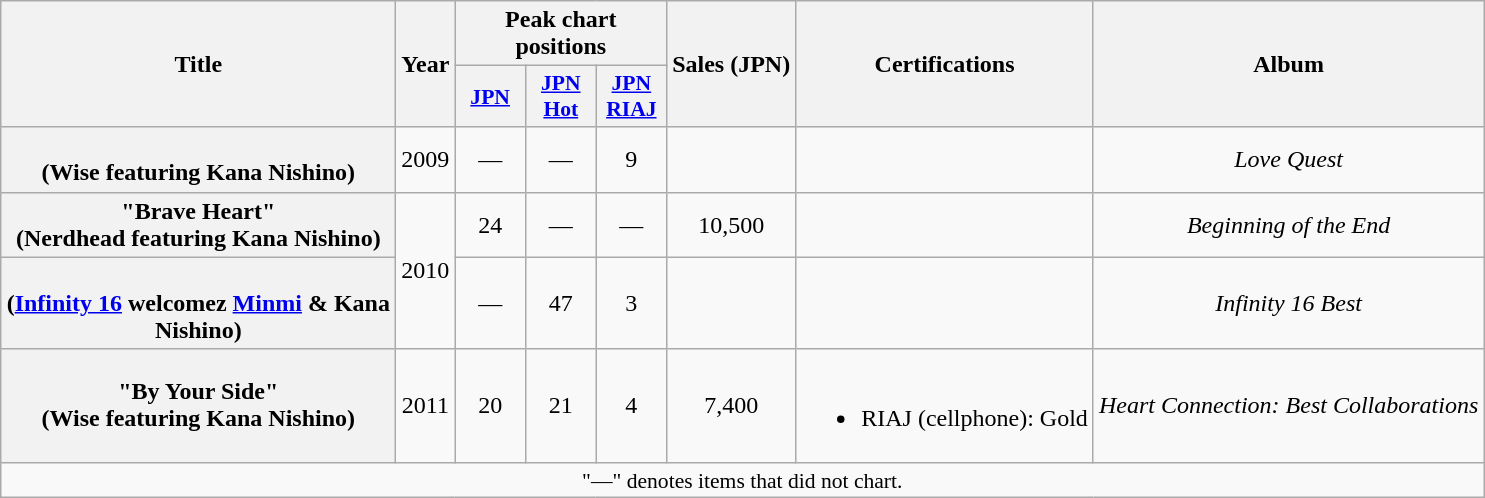<table class="wikitable plainrowheaders" style="text-align:center;">
<tr>
<th scope="col" rowspan="2" style="width:16em;">Title</th>
<th scope="col" rowspan="2">Year</th>
<th scope="col" colspan="3">Peak chart positions</th>
<th scope="col" rowspan="2">Sales (JPN)</th>
<th scope="col" rowspan="2">Certifications</th>
<th scope="col" rowspan="2">Album</th>
</tr>
<tr>
<th scope="col" style="width:2.8em;font-size:90%;"><a href='#'>JPN</a><br></th>
<th scope="col" style="width:2.8em;font-size:90%;"><a href='#'>JPN Hot</a><br></th>
<th scope="col" style="width:2.8em;font-size:90%;"><a href='#'>JPN RIAJ</a><br></th>
</tr>
<tr>
<th scope="row"><br><span>(Wise featuring Kana Nishino)</span></th>
<td>2009</td>
<td>—</td>
<td>—</td>
<td>9</td>
<td></td>
<td></td>
<td><em>Love Quest</em></td>
</tr>
<tr>
<th scope="row">"Brave Heart"<br><span>(Nerdhead featuring Kana Nishino)</span></th>
<td rowspan="2">2010</td>
<td>24</td>
<td>—</td>
<td>—</td>
<td>10,500</td>
<td></td>
<td><em>Beginning of the End</em></td>
</tr>
<tr>
<th scope="row"><br><span>(<a href='#'>Infinity 16</a> welcomez <a href='#'>Minmi</a> & Kana Nishino)</span></th>
<td>—</td>
<td>47</td>
<td>3</td>
<td></td>
<td></td>
<td><em>Infinity 16 Best</em></td>
</tr>
<tr>
<th scope="row">"By Your Side"<br><span>(Wise featuring Kana Nishino)</span></th>
<td>2011</td>
<td>20</td>
<td>21</td>
<td>4</td>
<td>7,400</td>
<td><br><ul><li>RIAJ <span>(cellphone)</span>: Gold</li></ul></td>
<td><em>Heart Connection: Best Collaborations</em></td>
</tr>
<tr>
<td colspan="12" align="center" style="font-size:90%;">"—" denotes items that did not chart.</td>
</tr>
</table>
